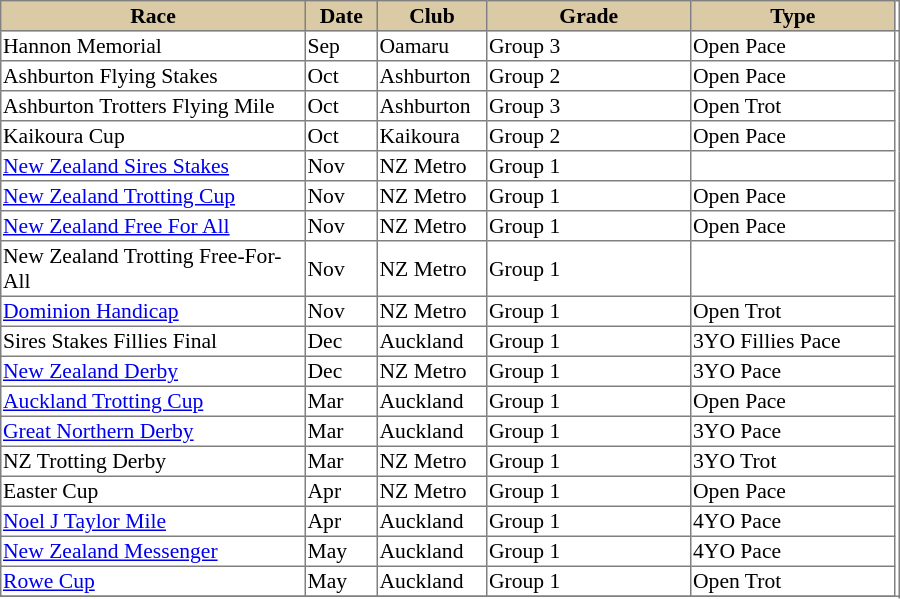<table class = "sortable" | border="1" cellpadding="1" style="border-collapse:collapse; font-size:90%">
<tr style="background:#dacaa5; text-align:center;">
<th width="200px">Race</th>
<th width="45px">Date</th>
<th width="70px">Club</th>
<th width="133px">Grade</th>
<th width="133px">Type</th>
</tr>
<tr>
<td>Hannon Memorial</td>
<td>Sep</td>
<td>Oamaru</td>
<td>Group 3</td>
<td>Open Pace</td>
<td></td>
</tr>
<tr>
<td>Ashburton Flying Stakes</td>
<td>Oct</td>
<td>Ashburton</td>
<td>Group 2</td>
<td>Open Pace</td>
</tr>
<tr>
<td>Ashburton Trotters Flying Mile</td>
<td>Oct</td>
<td>Ashburton</td>
<td>Group 3</td>
<td>Open Trot</td>
</tr>
<tr>
<td>Kaikoura Cup</td>
<td>Oct</td>
<td>Kaikoura</td>
<td>Group 2</td>
<td>Open Pace</td>
</tr>
<tr>
<td><a href='#'>New Zealand Sires Stakes</a></td>
<td>Nov</td>
<td>NZ Metro</td>
<td>Group 1</td>
<td 3YO  Pace></td>
</tr>
<tr>
<td><a href='#'>New Zealand Trotting Cup</a></td>
<td>Nov</td>
<td>NZ Metro</td>
<td>Group 1</td>
<td>Open Pace</td>
</tr>
<tr>
<td><a href='#'>New Zealand Free For All</a></td>
<td>Nov</td>
<td>NZ Metro</td>
<td>Group 1</td>
<td>Open Pace</td>
</tr>
<tr>
<td>New Zealand Trotting Free-For-All</td>
<td>Nov</td>
<td>NZ Metro</td>
<td>Group 1</td>
<td Open Trot></td>
</tr>
<tr>
<td><a href='#'>Dominion Handicap</a></td>
<td>Nov</td>
<td>NZ Metro</td>
<td>Group 1</td>
<td>Open Trot</td>
</tr>
<tr>
<td>Sires Stakes Fillies Final</td>
<td>Dec</td>
<td>Auckland</td>
<td>Group 1</td>
<td>3YO Fillies Pace</td>
</tr>
<tr>
<td><a href='#'>New Zealand Derby</a></td>
<td>Dec</td>
<td>NZ Metro</td>
<td>Group 1</td>
<td>3YO Pace</td>
</tr>
<tr>
<td><a href='#'>Auckland Trotting Cup</a></td>
<td>Mar</td>
<td>Auckland</td>
<td>Group 1</td>
<td>Open Pace</td>
</tr>
<tr>
<td><a href='#'>Great Northern Derby</a></td>
<td>Mar</td>
<td>Auckland</td>
<td>Group 1</td>
<td>3YO Pace</td>
</tr>
<tr>
<td>NZ Trotting Derby</td>
<td>Mar</td>
<td>NZ Metro</td>
<td>Group 1</td>
<td>3YO Trot</td>
</tr>
<tr>
<td>Easter Cup</td>
<td>Apr</td>
<td>NZ Metro</td>
<td>Group 1</td>
<td>Open Pace</td>
</tr>
<tr>
<td><a href='#'>Noel J Taylor Mile</a></td>
<td>Apr</td>
<td>Auckland</td>
<td>Group 1</td>
<td>4YO Pace</td>
</tr>
<tr>
<td><a href='#'>New Zealand Messenger</a></td>
<td>May</td>
<td>Auckland</td>
<td>Group 1</td>
<td>4YO Pace</td>
</tr>
<tr>
<td><a href='#'>Rowe Cup</a></td>
<td>May</td>
<td>Auckland</td>
<td>Group 1</td>
<td>Open Trot</td>
</tr>
<tr>
</tr>
</table>
